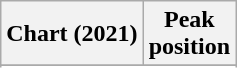<table class="wikitable sortable plainrowheaders" style="text-align:center">
<tr>
<th scope="col">Chart (2021)</th>
<th scope="col">Peak<br>position</th>
</tr>
<tr>
</tr>
<tr>
</tr>
</table>
